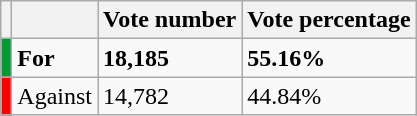<table class="wikitable">
<tr>
<th></th>
<th></th>
<th>Vote number</th>
<th>Vote percentage</th>
</tr>
<tr>
<td style="color:inherit;background:#009933"></td>
<td><strong>For</strong></td>
<td><strong>18,185</strong></td>
<td><strong>55.16%</strong></td>
</tr>
<tr>
<td style="color:inherit;background:#ff0000"></td>
<td>Against</td>
<td>14,782</td>
<td>44.84%</td>
</tr>
</table>
